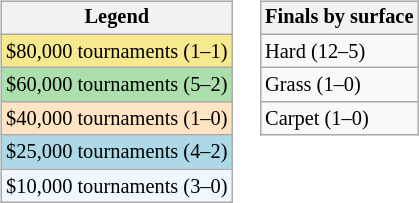<table>
<tr valign=top>
<td><br><table class="wikitable" style="font-size:85%;">
<tr>
<th>Legend</th>
</tr>
<tr style="background:#f7e98e;">
<td>$80,000 tournaments (1–1)</td>
</tr>
<tr style="background:#addfad;">
<td>$60,000 tournaments (5–2)</td>
</tr>
<tr style="background:#ffe4c4;">
<td>$40,000 tournaments (1–0)</td>
</tr>
<tr style="background:lightblue;">
<td>$25,000 tournaments (4–2)</td>
</tr>
<tr style="background:#f0f8ff;">
<td>$10,000 tournaments (3–0)</td>
</tr>
</table>
</td>
<td><br><table class="wikitable" style="font-size:85%;">
<tr>
<th>Finals by surface</th>
</tr>
<tr>
<td>Hard (12–5)</td>
</tr>
<tr>
<td>Grass (1–0)</td>
</tr>
<tr>
<td>Carpet (1–0)</td>
</tr>
</table>
</td>
</tr>
</table>
